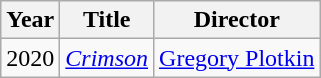<table class="wikitable">
<tr>
<th>Year</th>
<th>Title</th>
<th>Director</th>
</tr>
<tr>
<td>2020</td>
<td><a href='#'><em>Crimson</em></a></td>
<td><a href='#'>Gregory Plotkin</a></td>
</tr>
</table>
